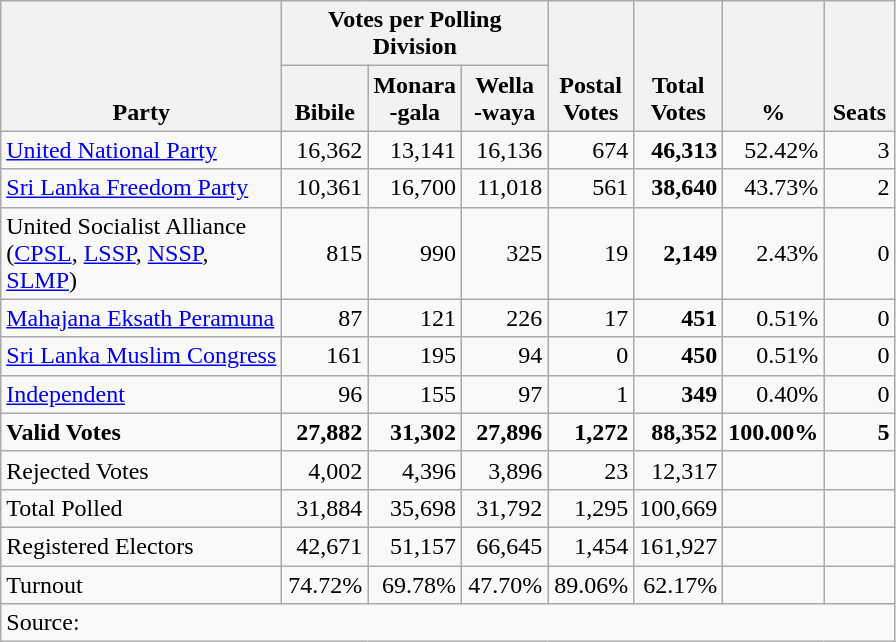<table class="wikitable" border="1" style="text-align:right;">
<tr>
<th align=left valign=bottom rowspan=2 width="180">Party</th>
<th colspan=3>Votes per Polling Division</th>
<th align=center valign=bottom rowspan=2 width="50">Postal<br>Votes</th>
<th align=center valign=bottom rowspan=2 width="50">Total Votes</th>
<th align=center valign=bottom rowspan=2 width="50">%</th>
<th align=center valign=bottom rowspan=2 width="40">Seats</th>
</tr>
<tr>
<th align=center valign=bottom width="50">Bibile</th>
<th align=center valign=bottom width="50">Monara<br>-gala</th>
<th align=center valign=bottom width="50">Wella<br>-waya</th>
</tr>
<tr>
<td align=left><a href='#'>United National Party</a></td>
<td>16,362</td>
<td>13,141</td>
<td>16,136</td>
<td>674</td>
<td><strong>46,313</strong></td>
<td>52.42%</td>
<td>3</td>
</tr>
<tr>
<td align=left><a href='#'>Sri Lanka Freedom Party</a></td>
<td>10,361</td>
<td>16,700</td>
<td>11,018</td>
<td>561</td>
<td><strong>38,640</strong></td>
<td>43.73%</td>
<td>2</td>
</tr>
<tr>
<td align=left>United Socialist Alliance<br>(<a href='#'>CPSL</a>, <a href='#'>LSSP</a>, <a href='#'>NSSP</a>, <a href='#'>SLMP</a>)</td>
<td>815</td>
<td>990</td>
<td>325</td>
<td>19</td>
<td><strong>2,149</strong></td>
<td>2.43%</td>
<td>0</td>
</tr>
<tr>
<td align=left><a href='#'>Mahajana Eksath Peramuna</a></td>
<td>87</td>
<td>121</td>
<td>226</td>
<td>17</td>
<td><strong>451</strong></td>
<td>0.51%</td>
<td>0</td>
</tr>
<tr>
<td align=left><a href='#'>Sri Lanka Muslim Congress</a></td>
<td>161</td>
<td>195</td>
<td>94</td>
<td>0</td>
<td><strong>450</strong></td>
<td>0.51%</td>
<td>0</td>
</tr>
<tr>
<td align=left><a href='#'>Independent</a></td>
<td>96</td>
<td>155</td>
<td>97</td>
<td>1</td>
<td><strong>349</strong></td>
<td>0.40%</td>
<td>0</td>
</tr>
<tr>
<td align=left><strong>Valid Votes</strong></td>
<td><strong>27,882</strong></td>
<td><strong>31,302</strong></td>
<td><strong>27,896</strong></td>
<td><strong>1,272</strong></td>
<td><strong>88,352</strong></td>
<td><strong>100.00%</strong></td>
<td><strong>5</strong></td>
</tr>
<tr>
<td align=left>Rejected Votes</td>
<td>4,002</td>
<td>4,396</td>
<td>3,896</td>
<td>23</td>
<td>12,317</td>
<td></td>
<td></td>
</tr>
<tr>
<td align=left>Total Polled</td>
<td>31,884</td>
<td>35,698</td>
<td>31,792</td>
<td>1,295</td>
<td>100,669</td>
<td></td>
<td></td>
</tr>
<tr>
<td align=left>Registered Electors</td>
<td>42,671</td>
<td>51,157</td>
<td>66,645</td>
<td>1,454</td>
<td>161,927</td>
<td></td>
<td></td>
</tr>
<tr>
<td align=left>Turnout</td>
<td>74.72%</td>
<td>69.78%</td>
<td>47.70%</td>
<td>89.06%</td>
<td>62.17%</td>
<td></td>
<td></td>
</tr>
<tr>
<td align=left colspan=9>Source:</td>
</tr>
</table>
